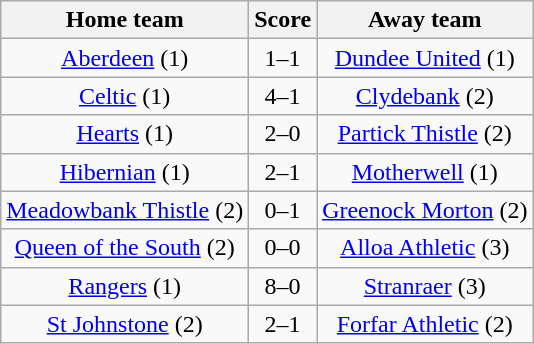<table class="wikitable" style="text-align: center">
<tr>
<th>Home team</th>
<th>Score</th>
<th>Away team</th>
</tr>
<tr>
<td><a href='#'>Aberdeen</a> (1)</td>
<td>1–1</td>
<td><a href='#'>Dundee United</a> (1)</td>
</tr>
<tr>
<td><a href='#'>Celtic</a> (1)</td>
<td>4–1</td>
<td><a href='#'>Clydebank</a> (2)</td>
</tr>
<tr>
<td><a href='#'>Hearts</a> (1)</td>
<td>2–0</td>
<td><a href='#'>Partick Thistle</a> (2)</td>
</tr>
<tr>
<td><a href='#'>Hibernian</a> (1)</td>
<td>2–1</td>
<td><a href='#'>Motherwell</a> (1)</td>
</tr>
<tr>
<td><a href='#'>Meadowbank Thistle</a> (2)</td>
<td>0–1</td>
<td><a href='#'>Greenock Morton</a> (2)</td>
</tr>
<tr>
<td><a href='#'>Queen of the South</a> (2)</td>
<td>0–0</td>
<td><a href='#'>Alloa Athletic</a> (3)</td>
</tr>
<tr>
<td><a href='#'>Rangers</a> (1)</td>
<td>8–0</td>
<td><a href='#'>Stranraer</a> (3)</td>
</tr>
<tr>
<td><a href='#'>St Johnstone</a> (2)</td>
<td>2–1</td>
<td><a href='#'>Forfar Athletic</a> (2)</td>
</tr>
</table>
